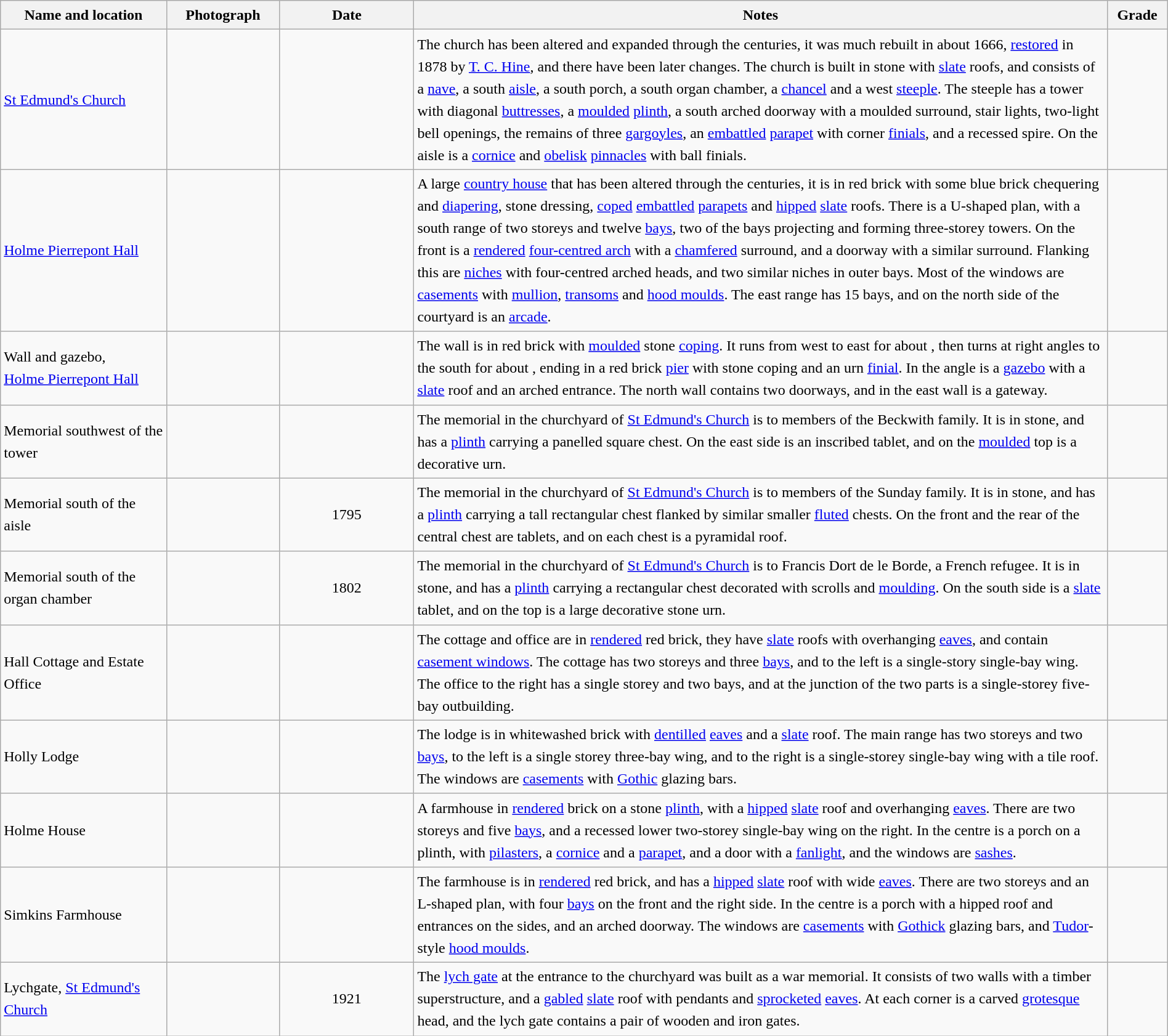<table class="wikitable sortable plainrowheaders" style="width:100%; border:0px; text-align:left; line-height:150%">
<tr>
<th scope="col"  style="width:150px">Name and location</th>
<th scope="col"  style="width:100px" class="unsortable">Photograph</th>
<th scope="col"  style="width:120px">Date</th>
<th scope="col"  style="width:650px" class="unsortable">Notes</th>
<th scope="col"  style="width:50px">Grade</th>
</tr>
<tr>
<td><a href='#'>St Edmund's Church</a><br><small></small></td>
<td></td>
<td align="center"></td>
<td>The church has been altered and expanded through the centuries, it was much rebuilt in about 1666, <a href='#'>restored</a> in 1878 by <a href='#'>T. C. Hine</a>, and there have been later changes.  The church is built in stone with <a href='#'>slate</a> roofs, and consists of a <a href='#'>nave</a>, a south <a href='#'>aisle</a>, a south porch, a south organ chamber, a <a href='#'>chancel</a> and a west <a href='#'>steeple</a>.  The steeple has a tower with diagonal <a href='#'>buttresses</a>, a <a href='#'>moulded</a> <a href='#'>plinth</a>, a south arched doorway with a moulded surround, stair lights, two-light bell openings, the remains of three <a href='#'>gargoyles</a>, an <a href='#'>embattled</a> <a href='#'>parapet</a> with corner <a href='#'>finials</a>, and a recessed spire.  On the aisle is a <a href='#'>cornice</a> and <a href='#'>obelisk</a> <a href='#'>pinnacles</a> with ball finials.</td>
<td align="center" ></td>
</tr>
<tr>
<td><a href='#'>Holme Pierrepont Hall</a><br><small></small></td>
<td></td>
<td align="center"></td>
<td>A large <a href='#'>country house</a> that has been altered through the centuries, it is in red brick with some blue brick chequering and <a href='#'>diapering</a>, stone dressing, <a href='#'>coped</a> <a href='#'>embattled</a> <a href='#'>parapets</a> and <a href='#'>hipped</a> <a href='#'>slate</a> roofs.  There is a U-shaped plan, with a south range of two storeys and twelve <a href='#'>bays</a>, two of the bays projecting and forming three-storey towers.  On the front is a <a href='#'>rendered</a> <a href='#'>four-centred arch</a> with a <a href='#'>chamfered</a> surround, and a doorway with a similar surround.  Flanking this are <a href='#'>niches</a> with four-centred arched heads, and two similar niches in outer bays.  Most of the windows are <a href='#'>casements</a> with <a href='#'>mullion</a>, <a href='#'>transoms</a> and <a href='#'>hood moulds</a>.  The east range has 15 bays, and on the north side of the courtyard is an <a href='#'>arcade</a>.</td>
<td align="center" ></td>
</tr>
<tr>
<td>Wall and gazebo,<br><a href='#'>Holme Pierrepont Hall</a><br><small></small></td>
<td></td>
<td align="center"></td>
<td>The wall is in red brick with <a href='#'>moulded</a> stone <a href='#'>coping</a>.  It runs from west to east for about , then turns at right angles to the south for about , ending in a red brick <a href='#'>pier</a> with stone coping and an urn <a href='#'>finial</a>.  In the angle is a <a href='#'>gazebo</a> with a <a href='#'>slate</a> roof and an arched entrance.  The north wall contains two doorways, and in the east wall is a gateway.</td>
<td align="center" ></td>
</tr>
<tr>
<td>Memorial southwest of the tower<br><small></small></td>
<td></td>
<td align="center"></td>
<td>The memorial in the churchyard of <a href='#'>St Edmund's Church</a> is to members of the Beckwith family.  It is in stone, and has a <a href='#'>plinth</a> carrying a panelled square chest.  On the east side is an inscribed tablet, and on the <a href='#'>moulded</a> top is a decorative urn.</td>
<td align="center" ></td>
</tr>
<tr>
<td>Memorial south of the aisle<br><small></small></td>
<td></td>
<td align="center">1795</td>
<td>The memorial in the churchyard of <a href='#'>St Edmund's Church</a> is to members of the Sunday family.  It is in stone, and has a <a href='#'>plinth</a> carrying a tall rectangular chest flanked by similar smaller <a href='#'>fluted</a> chests.  On the front and the rear of the central chest are tablets, and on each chest is a pyramidal roof.</td>
<td align="center" ></td>
</tr>
<tr>
<td>Memorial south of the organ chamber<br><small></small></td>
<td></td>
<td align="center">1802</td>
<td>The memorial in the churchyard of <a href='#'>St Edmund's Church</a> is to Francis Dort de le Borde, a French refugee.  It is in stone, and has a <a href='#'>plinth</a> carrying a rectangular chest decorated with scrolls and <a href='#'>moulding</a>.  On the south side is a <a href='#'>slate</a> tablet, and on the top is a large decorative stone urn.</td>
<td align="center" ></td>
</tr>
<tr>
<td>Hall Cottage and Estate Office<br><small></small></td>
<td></td>
<td align="center"></td>
<td>The cottage and office are in <a href='#'>rendered</a> red brick, they have <a href='#'>slate</a> roofs with overhanging <a href='#'>eaves</a>, and contain <a href='#'>casement windows</a>.  The cottage has two storeys and three <a href='#'>bays</a>, and to the left is a single-story single-bay wing.  The office to the right has a single storey and two bays, and at the junction of the two parts is a single-storey five-bay outbuilding.</td>
<td align="center" ></td>
</tr>
<tr>
<td>Holly Lodge<br><small></small></td>
<td></td>
<td align="center"></td>
<td>The lodge is in whitewashed brick with <a href='#'>dentilled</a> <a href='#'>eaves</a> and a <a href='#'>slate</a> roof.  The main range has two storeys and two <a href='#'>bays</a>, to the left is a single storey three-bay wing, and to the right is a single-storey single-bay wing with a tile roof.  The windows are <a href='#'>casements</a> with <a href='#'>Gothic</a> glazing bars.</td>
<td align="center" ></td>
</tr>
<tr>
<td>Holme House<br><small></small></td>
<td></td>
<td align="center"></td>
<td>A farmhouse in <a href='#'>rendered</a> brick on a stone <a href='#'>plinth</a>, with a <a href='#'>hipped</a> <a href='#'>slate</a> roof and overhanging <a href='#'>eaves</a>.  There are two storeys and five <a href='#'>bays</a>, and a recessed lower two-storey single-bay wing on the right.  In the centre is a porch on a plinth, with <a href='#'>pilasters</a>, a <a href='#'>cornice</a> and a <a href='#'>parapet</a>, and a door with a <a href='#'>fanlight</a>, and the windows are <a href='#'>sashes</a>.</td>
<td align="center" ></td>
</tr>
<tr>
<td>Simkins Farmhouse<br><small></small></td>
<td></td>
<td align="center"></td>
<td>The farmhouse is in <a href='#'>rendered</a> red brick, and has a <a href='#'>hipped</a> <a href='#'>slate</a> roof with wide <a href='#'>eaves</a>.  There are two storeys and an L-shaped plan, with four <a href='#'>bays</a> on the front and the right side.  In the centre is a porch with a hipped roof and entrances on the sides, and an arched doorway.  The windows are <a href='#'>casements</a> with <a href='#'>Gothick</a> glazing bars, and <a href='#'>Tudor</a>-style <a href='#'>hood moulds</a>.</td>
<td align="center" ></td>
</tr>
<tr>
<td>Lychgate, <a href='#'>St Edmund's Church</a><br><small></small></td>
<td></td>
<td align="center">1921</td>
<td>The <a href='#'>lych gate</a> at the entrance to the churchyard was built as a war memorial.  It consists of two walls with a timber superstructure, and a <a href='#'>gabled</a> <a href='#'>slate</a> roof with pendants and <a href='#'>sprocketed</a> <a href='#'>eaves</a>. At each corner is a carved <a href='#'>grotesque</a> head, and the lych gate contains a pair of wooden and iron gates.</td>
<td align="center" ></td>
</tr>
<tr>
</tr>
</table>
